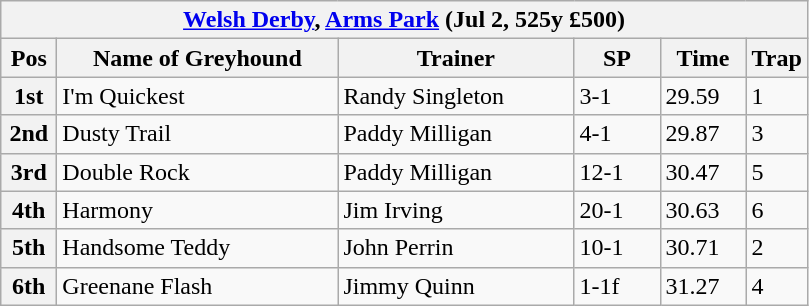<table class="wikitable">
<tr>
<th colspan="6"><a href='#'>Welsh Derby</a>, <a href='#'>Arms Park</a> (Jul 2, 525y £500)</th>
</tr>
<tr>
<th width=30>Pos</th>
<th width=180>Name of Greyhound</th>
<th width=150>Trainer</th>
<th width=50>SP</th>
<th width=50>Time</th>
<th width=30>Trap</th>
</tr>
<tr>
<th>1st</th>
<td>I'm Quickest</td>
<td>Randy Singleton</td>
<td>3-1</td>
<td>29.59</td>
<td>1</td>
</tr>
<tr>
<th>2nd</th>
<td>Dusty Trail</td>
<td>Paddy Milligan</td>
<td>4-1</td>
<td>29.87</td>
<td>3</td>
</tr>
<tr>
<th>3rd</th>
<td>Double Rock</td>
<td>Paddy Milligan</td>
<td>12-1</td>
<td>30.47</td>
<td>5</td>
</tr>
<tr>
<th>4th</th>
<td>Harmony</td>
<td>Jim Irving</td>
<td>20-1</td>
<td>30.63</td>
<td>6</td>
</tr>
<tr>
<th>5th</th>
<td>Handsome Teddy</td>
<td>John Perrin</td>
<td>10-1</td>
<td>30.71</td>
<td>2</td>
</tr>
<tr>
<th>6th</th>
<td>Greenane Flash</td>
<td>Jimmy Quinn</td>
<td>1-1f</td>
<td>31.27</td>
<td>4</td>
</tr>
</table>
